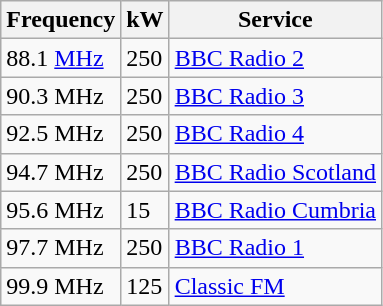<table class="wikitable sortable">
<tr>
<th>Frequency</th>
<th>kW</th>
<th>Service</th>
</tr>
<tr>
<td>88.1 <a href='#'>MHz</a></td>
<td>250</td>
<td><a href='#'>BBC Radio 2</a></td>
</tr>
<tr>
<td>90.3 MHz</td>
<td>250</td>
<td><a href='#'>BBC Radio 3</a></td>
</tr>
<tr>
<td>92.5 MHz</td>
<td>250</td>
<td><a href='#'>BBC Radio 4</a></td>
</tr>
<tr>
<td>94.7 MHz</td>
<td>250</td>
<td><a href='#'>BBC Radio Scotland</a></td>
</tr>
<tr>
<td>95.6 MHz</td>
<td>15</td>
<td><a href='#'>BBC Radio Cumbria</a></td>
</tr>
<tr>
<td>97.7 MHz</td>
<td>250</td>
<td><a href='#'>BBC Radio 1</a></td>
</tr>
<tr>
<td>99.9 MHz</td>
<td>125</td>
<td><a href='#'>Classic FM</a></td>
</tr>
</table>
